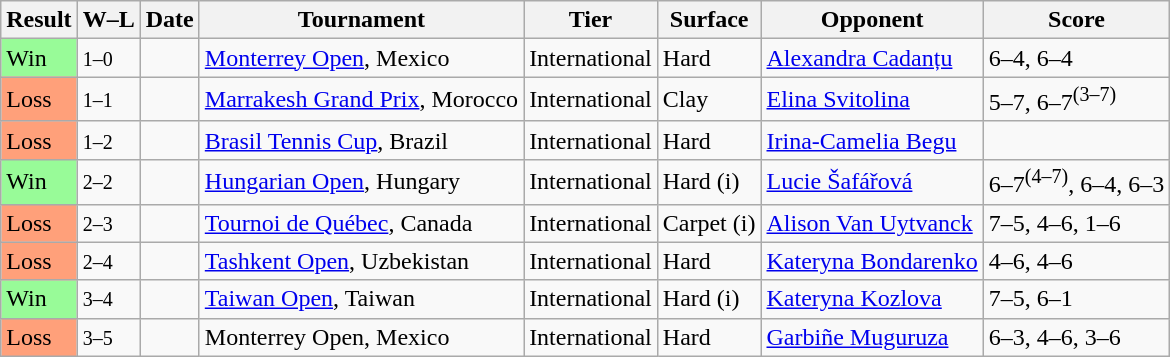<table class="sortable wikitable">
<tr>
<th>Result</th>
<th class="unsortable">W–L</th>
<th>Date</th>
<th>Tournament</th>
<th>Tier</th>
<th>Surface</th>
<th>Opponent</th>
<th class="unsortable">Score</th>
</tr>
<tr>
<td style=background:#98fb98>Win</td>
<td><small>1–0</small></td>
<td><a href='#'></a></td>
<td><a href='#'>Monterrey Open</a>, Mexico</td>
<td>International</td>
<td>Hard</td>
<td> <a href='#'>Alexandra Cadanțu</a></td>
<td>6–4, 6–4</td>
</tr>
<tr>
<td style=background:#ffa07a>Loss</td>
<td><small>1–1</small></td>
<td></td>
<td><a href='#'>Marrakesh Grand Prix</a>, Morocco</td>
<td>International</td>
<td>Clay</td>
<td> <a href='#'>Elina Svitolina</a></td>
<td>5–7, 6–7<sup>(3–7)</sup></td>
</tr>
<tr>
<td style=background:#ffa07a>Loss</td>
<td><small>1–2</small></td>
<td><a href='#'></a></td>
<td><a href='#'>Brasil Tennis Cup</a>, Brazil</td>
<td>International</td>
<td>Hard</td>
<td> <a href='#'>Irina-Camelia Begu</a></td>
<td></td>
</tr>
<tr>
<td style=background:#98fb98>Win</td>
<td><small>2–2</small></td>
<td><a href='#'></a></td>
<td><a href='#'>Hungarian Open</a>, Hungary</td>
<td>International</td>
<td>Hard (i)</td>
<td> <a href='#'>Lucie Šafářová</a></td>
<td>6–7<sup>(4–7)</sup>, 6–4, 6–3</td>
</tr>
<tr>
<td style=background:#ffa07a>Loss</td>
<td><small>2–3</small></td>
<td><a href='#'></a></td>
<td><a href='#'>Tournoi de Québec</a>, Canada</td>
<td>International</td>
<td>Carpet (i)</td>
<td> <a href='#'>Alison Van Uytvanck</a></td>
<td>7–5, 4–6, 1–6</td>
</tr>
<tr>
<td style=background:#ffa07a>Loss</td>
<td><small>2–4</small></td>
<td><a href='#'></a></td>
<td><a href='#'>Tashkent Open</a>, Uzbekistan</td>
<td>International</td>
<td>Hard</td>
<td> <a href='#'>Kateryna Bondarenko</a></td>
<td>4–6, 4–6</td>
</tr>
<tr>
<td style=background:#98fb98>Win</td>
<td><small>3–4</small></td>
<td><a href='#'></a></td>
<td><a href='#'>Taiwan Open</a>, Taiwan</td>
<td>International</td>
<td>Hard (i)</td>
<td> <a href='#'>Kateryna Kozlova</a></td>
<td>7–5, 6–1</td>
</tr>
<tr>
<td style=background:#ffa07a>Loss</td>
<td><small>3–5</small></td>
<td><a href='#'></a></td>
<td>Monterrey Open, Mexico</td>
<td>International</td>
<td>Hard</td>
<td> <a href='#'>Garbiñe Muguruza</a></td>
<td>6–3, 4–6, 3–6</td>
</tr>
</table>
